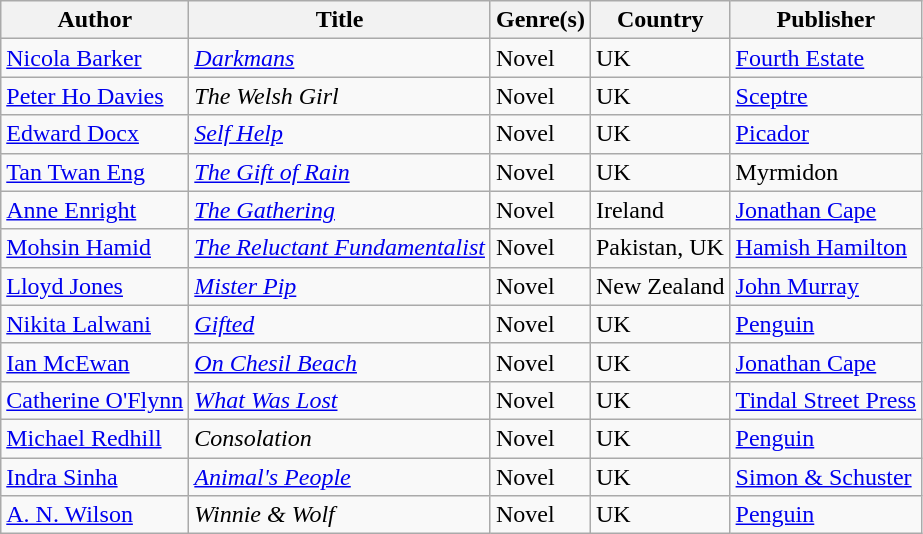<table class="wikitable">
<tr>
<th>Author</th>
<th>Title</th>
<th>Genre(s)</th>
<th>Country</th>
<th>Publisher</th>
</tr>
<tr>
<td><a href='#'>Nicola Barker</a></td>
<td><em><a href='#'>Darkmans</a></em></td>
<td>Novel</td>
<td>UK</td>
<td><a href='#'>Fourth Estate</a></td>
</tr>
<tr>
<td><a href='#'>Peter Ho Davies</a></td>
<td><em>The Welsh Girl</em></td>
<td>Novel</td>
<td>UK</td>
<td><a href='#'>Sceptre</a></td>
</tr>
<tr>
<td><a href='#'>Edward Docx</a></td>
<td><em><a href='#'>Self Help</a></em></td>
<td>Novel</td>
<td>UK</td>
<td><a href='#'>Picador</a></td>
</tr>
<tr>
<td><a href='#'>Tan Twan Eng</a></td>
<td><em><a href='#'>The Gift of Rain</a></em></td>
<td>Novel</td>
<td>UK</td>
<td>Myrmidon</td>
</tr>
<tr>
<td><a href='#'>Anne Enright</a></td>
<td><em><a href='#'>The Gathering</a></em></td>
<td>Novel</td>
<td>Ireland</td>
<td><a href='#'>Jonathan Cape</a></td>
</tr>
<tr>
<td><a href='#'>Mohsin Hamid</a></td>
<td><em><a href='#'>The Reluctant Fundamentalist</a></em></td>
<td>Novel</td>
<td>Pakistan, UK</td>
<td><a href='#'>Hamish Hamilton</a></td>
</tr>
<tr>
<td><a href='#'>Lloyd Jones</a></td>
<td><em><a href='#'>Mister Pip</a></em></td>
<td>Novel</td>
<td>New Zealand</td>
<td><a href='#'>John Murray</a></td>
</tr>
<tr>
<td><a href='#'>Nikita Lalwani</a></td>
<td><em><a href='#'>Gifted</a></em></td>
<td>Novel</td>
<td>UK</td>
<td><a href='#'>Penguin</a></td>
</tr>
<tr>
<td><a href='#'>Ian McEwan</a></td>
<td><em><a href='#'>On Chesil Beach</a></em></td>
<td>Novel</td>
<td>UK</td>
<td><a href='#'>Jonathan Cape</a></td>
</tr>
<tr>
<td><a href='#'>Catherine O'Flynn</a></td>
<td><em><a href='#'>What Was Lost</a></em></td>
<td>Novel</td>
<td>UK</td>
<td><a href='#'>Tindal Street Press</a></td>
</tr>
<tr>
<td><a href='#'>Michael Redhill</a></td>
<td><em>Consolation</em></td>
<td>Novel</td>
<td>UK</td>
<td><a href='#'>Penguin</a></td>
</tr>
<tr>
<td><a href='#'>Indra Sinha</a></td>
<td><em><a href='#'>Animal's People</a></em></td>
<td>Novel</td>
<td>UK</td>
<td><a href='#'>Simon & Schuster</a></td>
</tr>
<tr>
<td><a href='#'>A. N. Wilson</a></td>
<td><em>Winnie & Wolf</em></td>
<td>Novel</td>
<td>UK</td>
<td><a href='#'>Penguin</a></td>
</tr>
</table>
